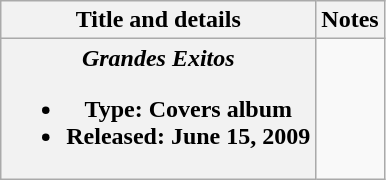<table class="wikitable plainrowheaders" style="text-align:center;">
<tr>
<th scope="col">Title and details</th>
<th scope="col">Notes</th>
</tr>
<tr>
<th scope="row"><em>Grandes Exitos</em><br><ul><li>Type: Covers album</li><li>Released: June 15, 2009</li></ul></th>
<td><br></td>
</tr>
</table>
